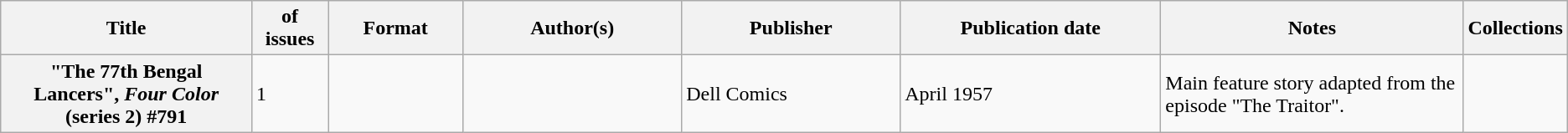<table class="wikitable">
<tr>
<th>Title</th>
<th style="width:40pt"> of issues</th>
<th style="width:75pt">Format</th>
<th style="width:125pt">Author(s)</th>
<th style="width:125pt">Publisher</th>
<th style="width:150pt">Publication date</th>
<th style="width:175pt">Notes</th>
<th>Collections</th>
</tr>
<tr>
<th>"The 77th Bengal Lancers", <em>Four Color</em> (series 2) #791</th>
<td>1</td>
<td></td>
<td></td>
<td>Dell Comics</td>
<td>April 1957</td>
<td>Main feature story adapted from the episode "The Traitor".</td>
<td></td>
</tr>
</table>
